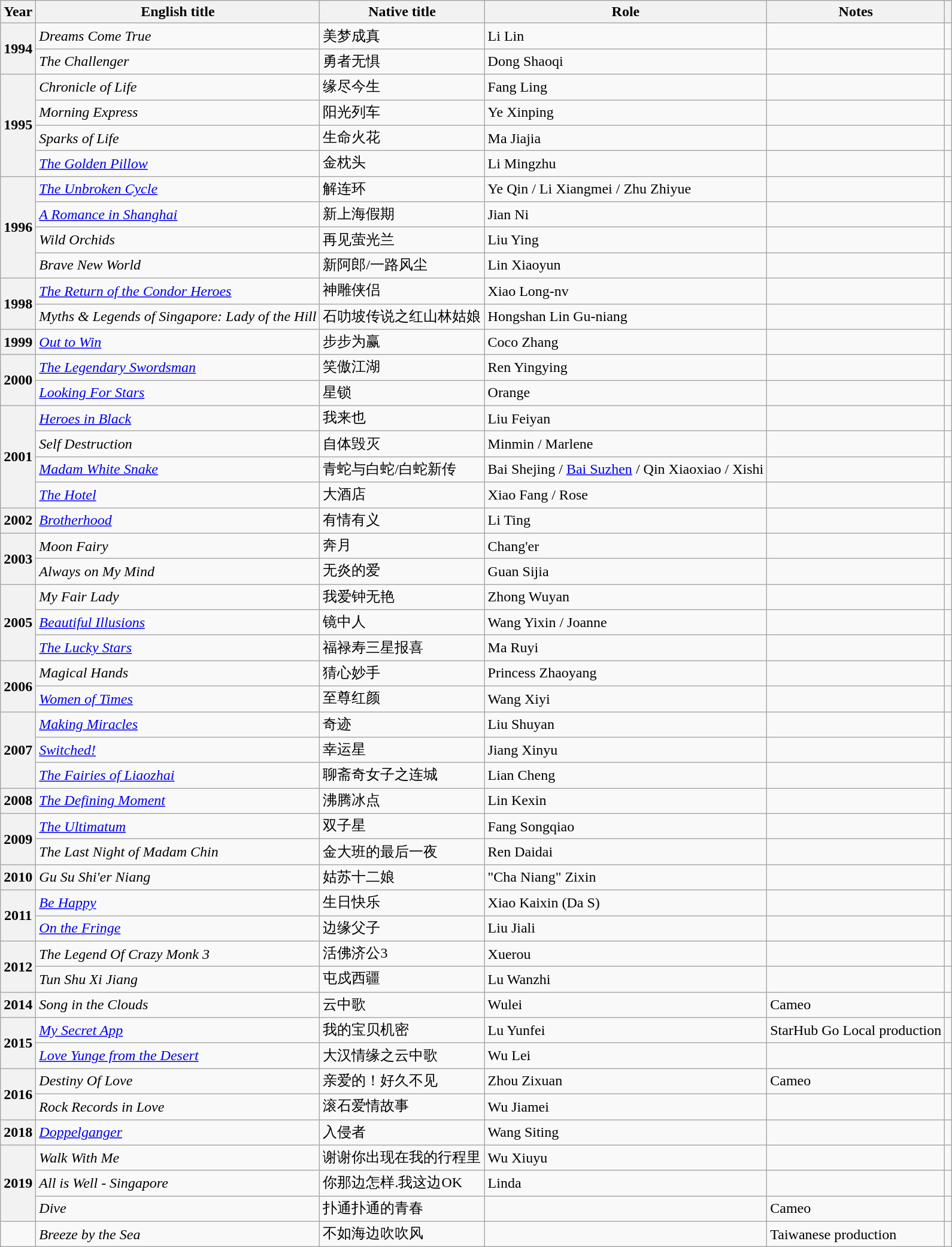<table class="wikitable sortable plainrowheaders">
<tr>
<th scope="col">Year</th>
<th scope="col">English title</th>
<th scope="col">Native title</th>
<th scope="col">Role</th>
<th scope="col" class="unsortable">Notes</th>
<th scope="col" class="unsortable"></th>
</tr>
<tr>
<th scope="row" rowspan="2">1994</th>
<td><em>Dreams Come True</em></td>
<td>美梦成真</td>
<td>Li Lin</td>
<td></td>
<td></td>
</tr>
<tr>
<td><em>The Challenger</em></td>
<td>勇者无惧</td>
<td>Dong Shaoqi</td>
<td></td>
<td></td>
</tr>
<tr>
<th scope="row" rowspan="4">1995</th>
<td><em>Chronicle of Life</em></td>
<td>缘尽今生</td>
<td>Fang Ling</td>
<td></td>
<td></td>
</tr>
<tr>
<td><em>Morning Express</em></td>
<td>阳光列车</td>
<td>Ye Xinping</td>
<td></td>
<td></td>
</tr>
<tr>
<td><em>Sparks of Life</em></td>
<td>生命火花</td>
<td>Ma Jiajia</td>
<td></td>
<td></td>
</tr>
<tr>
<td><em><a href='#'>The Golden Pillow</a></em></td>
<td>金枕头</td>
<td>Li Mingzhu</td>
<td></td>
<td></td>
</tr>
<tr>
<th scope="row" rowspan="4">1996</th>
<td><em><a href='#'>The Unbroken Cycle</a></em></td>
<td>解连环</td>
<td>Ye Qin / Li Xiangmei / Zhu Zhiyue</td>
<td></td>
<td></td>
</tr>
<tr>
<td><em><a href='#'>A Romance in Shanghai</a></em></td>
<td>新上海假期</td>
<td>Jian Ni</td>
<td></td>
<td></td>
</tr>
<tr>
<td><em>Wild Orchids</em></td>
<td>再见萤光兰</td>
<td>Liu Ying</td>
<td></td>
<td></td>
</tr>
<tr>
<td><em>Brave New World</em></td>
<td>新阿郎/一路风尘</td>
<td>Lin Xiaoyun</td>
<td></td>
<td></td>
</tr>
<tr>
<th scope="row" rowspan="2">1998</th>
<td><em><a href='#'>The Return of the Condor Heroes</a></em></td>
<td>神雕侠侣</td>
<td>Xiao Long-nv</td>
<td></td>
<td></td>
</tr>
<tr>
<td><em>Myths & Legends of Singapore: Lady of the Hill</em></td>
<td>石叻坡传说之红山林姑娘</td>
<td>Hongshan Lin Gu-niang</td>
<td></td>
<td></td>
</tr>
<tr>
<th scope="row">1999</th>
<td><em><a href='#'>Out to Win</a></em></td>
<td>步步为赢</td>
<td>Coco Zhang</td>
<td></td>
<td></td>
</tr>
<tr>
<th scope="row" rowspan="2">2000</th>
<td><em><a href='#'>The Legendary Swordsman</a></em></td>
<td>笑傲江湖</td>
<td>Ren Yingying</td>
<td></td>
<td></td>
</tr>
<tr>
<td><em><a href='#'>Looking For Stars</a></em></td>
<td>星锁</td>
<td>Orange</td>
<td></td>
<td></td>
</tr>
<tr>
<th scope="row" rowspan="4">2001</th>
<td><em><a href='#'>Heroes in Black</a></em></td>
<td>我来也</td>
<td>Liu Feiyan</td>
<td></td>
<td></td>
</tr>
<tr>
<td><em>Self Destruction</em></td>
<td>自体毁灭</td>
<td>Minmin / Marlene</td>
<td></td>
<td></td>
</tr>
<tr>
<td><em><a href='#'>Madam White Snake</a></em></td>
<td>青蛇与白蛇/白蛇新传</td>
<td>Bai Shejing / <a href='#'>Bai Suzhen</a> / Qin Xiaoxiao / Xishi</td>
<td></td>
<td></td>
</tr>
<tr>
<td><em><a href='#'>The Hotel</a></em></td>
<td>大酒店</td>
<td>Xiao Fang / Rose</td>
<td></td>
<td></td>
</tr>
<tr>
<th scope="row" rowspan="1">2002</th>
<td><em><a href='#'>Brotherhood</a></em></td>
<td>有情有义</td>
<td>Li Ting</td>
<td></td>
<td></td>
</tr>
<tr>
<th scope="row" rowspan="2">2003</th>
<td><em>Moon Fairy</em></td>
<td>奔月</td>
<td>Chang'er</td>
<td></td>
<td></td>
</tr>
<tr>
<td><em>Always on My Mind</em></td>
<td>无炎的爱</td>
<td>Guan Sijia</td>
<td></td>
<td></td>
</tr>
<tr>
<th scope="row" rowspan="3">2005</th>
<td><em>My Fair Lady</em></td>
<td>我爱钟无艳</td>
<td>Zhong Wuyan</td>
<td></td>
<td></td>
</tr>
<tr>
<td><em><a href='#'>Beautiful Illusions</a></em></td>
<td>镜中人</td>
<td>Wang Yixin / Joanne</td>
<td></td>
<td></td>
</tr>
<tr>
<td><em><a href='#'>The Lucky Stars</a></em></td>
<td>福禄寿三星报喜</td>
<td>Ma Ruyi</td>
<td></td>
<td></td>
</tr>
<tr>
<th scope="row" rowspan="2">2006</th>
<td><em>Magical Hands</em></td>
<td>猜心妙手</td>
<td>Princess Zhaoyang</td>
<td></td>
<td></td>
</tr>
<tr>
<td><em><a href='#'>Women of Times</a></em></td>
<td>至尊红颜</td>
<td>Wang Xiyi</td>
<td></td>
<td></td>
</tr>
<tr>
<th scope="row" rowspan="3">2007</th>
<td><em><a href='#'>Making Miracles</a></em></td>
<td>奇迹</td>
<td>Liu Shuyan</td>
<td></td>
<td></td>
</tr>
<tr>
<td><em><a href='#'>Switched!</a></em></td>
<td>幸运星</td>
<td>Jiang Xinyu</td>
<td></td>
<td></td>
</tr>
<tr>
<td><em><a href='#'>The Fairies of Liaozhai</a></em></td>
<td>聊斋奇女子之连城</td>
<td>Lian Cheng</td>
<td></td>
<td></td>
</tr>
<tr>
<th scope="row">2008</th>
<td><em><a href='#'>The Defining Moment</a></em></td>
<td>沸腾冰点</td>
<td>Lin Kexin</td>
<td></td>
<td></td>
</tr>
<tr>
<th scope="row" rowspan="2">2009</th>
<td><em><a href='#'>The Ultimatum</a></em></td>
<td>双子星</td>
<td>Fang Songqiao</td>
<td></td>
<td></td>
</tr>
<tr>
<td><em>The Last Night of Madam Chin</em></td>
<td>金大班的最后一夜</td>
<td>Ren Daidai</td>
<td></td>
<td></td>
</tr>
<tr>
<th scope="row">2010</th>
<td><em>Gu Su Shi'er Niang</em></td>
<td>姑苏十二娘</td>
<td>"Cha Niang" Zixin</td>
<td></td>
<td></td>
</tr>
<tr>
<th scope="row" rowspan="2">2011</th>
<td><em><a href='#'>Be Happy</a></em></td>
<td>生日快乐</td>
<td>Xiao Kaixin (Da S)</td>
<td></td>
<td></td>
</tr>
<tr>
<td><em><a href='#'>On the Fringe</a></em></td>
<td>边缘父子</td>
<td>Liu Jiali</td>
<td></td>
<td></td>
</tr>
<tr>
<th scope="row" rowspan="2">2012</th>
<td><em>The Legend Of Crazy Monk 3</em></td>
<td>活佛济公3</td>
<td>Xuerou</td>
<td></td>
<td></td>
</tr>
<tr>
<td><em>Tun Shu Xi Jiang</em></td>
<td>屯戍西疆</td>
<td>Lu Wanzhi</td>
<td></td>
<td></td>
</tr>
<tr>
<th scope="row" rowspan="1">2014</th>
<td><em>Song in the Clouds</em></td>
<td>云中歌</td>
<td>Wulei</td>
<td>Cameo</td>
<td></td>
</tr>
<tr>
<th scope="row" rowspan="2">2015</th>
<td><em><a href='#'>My Secret App</a></em></td>
<td>我的宝贝机密</td>
<td>Lu Yunfei</td>
<td>StarHub Go Local production</td>
<td></td>
</tr>
<tr>
<td><em><a href='#'>Love Yunge from the Desert</a></em></td>
<td>大汉情缘之云中歌</td>
<td>Wu Lei</td>
<td></td>
<td></td>
</tr>
<tr>
<th scope="row" rowspan="2">2016</th>
<td><em>Destiny Of Love</em></td>
<td>亲爱的！好久不见</td>
<td>Zhou Zixuan</td>
<td>Cameo</td>
<td></td>
</tr>
<tr>
<td><em>Rock Records in Love</em></td>
<td>滚石爱情故事</td>
<td>Wu Jiamei</td>
<td></td>
<td></td>
</tr>
<tr>
<th scope="row">2018</th>
<td><em><a href='#'>Doppelganger</a></em></td>
<td>入侵者</td>
<td>Wang Siting</td>
<td></td>
<td></td>
</tr>
<tr>
<th scope="row" rowspan="3">2019</th>
<td><em>Walk With Me</em></td>
<td>谢谢你出现在我的行程里</td>
<td>Wu Xiuyu</td>
<td></td>
<td></td>
</tr>
<tr>
<td><em>All is Well - Singapore </em></td>
<td>你那边怎样.我这边OK</td>
<td>Linda</td>
<td></td>
<td></td>
</tr>
<tr>
<td><em>Dive</em></td>
<td>扑通扑通的青春</td>
<td></td>
<td>Cameo</td>
<td></td>
</tr>
<tr>
<td></td>
<td><em>Breeze by the Sea</em></td>
<td>不如海边吹吹风</td>
<td></td>
<td>Taiwanese production</td>
<td></td>
</tr>
</table>
